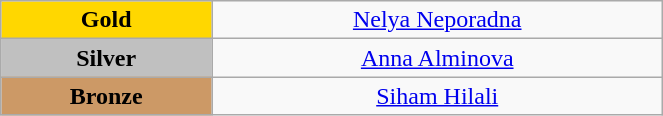<table class="wikitable" style="text-align:center; " width="35%">
<tr>
<td bgcolor="gold"><strong>Gold</strong></td>
<td><a href='#'>Nelya Neporadna</a><br>  <small><em></em></small></td>
</tr>
<tr>
<td bgcolor="silver"><strong>Silver</strong></td>
<td><a href='#'>Anna Alminova</a><br>  <small><em></em></small></td>
</tr>
<tr>
<td bgcolor="CC9966"><strong>Bronze</strong></td>
<td><a href='#'>Siham Hilali</a><br>  <small><em></em></small></td>
</tr>
</table>
